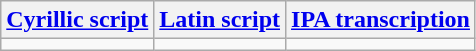<table class="wikitable">
<tr>
<th><a href='#'>Cyrillic script</a></th>
<th><a href='#'>Latin script</a></th>
<th><a href='#'>IPA transcription</a></th>
</tr>
<tr style="vertical-align:top; white-space:nowrap;">
<td></td>
<td></td>
<td></td>
</tr>
</table>
